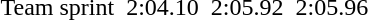<table>
<tr>
<td>Team sprint<br></td>
<td><br><br><br><br></td>
<td>2:04.10</td>
<td><br><br><br><br></td>
<td>2:05.92</td>
<td><br><br><br><br></td>
<td>2:05.96</td>
</tr>
</table>
